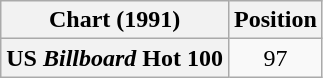<table class="wikitable plainrowheaders">
<tr>
<th scope="col">Chart (1991)</th>
<th scope="col">Position</th>
</tr>
<tr>
<th scope="row">US <em>Billboard</em> Hot 100</th>
<td align="center">97</td>
</tr>
</table>
